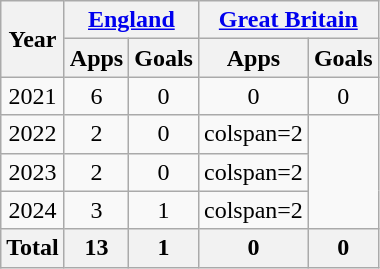<table class="wikitable" style="text-align:center">
<tr>
<th rowspan=2>Year</th>
<th colspan=2><a href='#'>England</a></th>
<th colspan=2><a href='#'>Great Britain</a></th>
</tr>
<tr>
<th>Apps</th>
<th>Goals</th>
<th>Apps</th>
<th>Goals</th>
</tr>
<tr>
<td>2021</td>
<td>6</td>
<td>0</td>
<td>0</td>
<td>0</td>
</tr>
<tr>
<td>2022</td>
<td>2</td>
<td>0</td>
<td>colspan=2</td>
</tr>
<tr>
<td>2023</td>
<td>2</td>
<td>0</td>
<td>colspan=2</td>
</tr>
<tr>
<td>2024</td>
<td>3</td>
<td>1</td>
<td>colspan=2</td>
</tr>
<tr>
<th>Total</th>
<th>13</th>
<th>1</th>
<th>0</th>
<th>0</th>
</tr>
</table>
